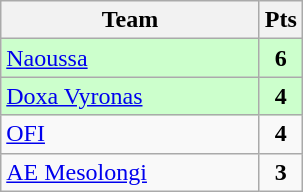<table class="wikitable" style="text-align: center;">
<tr>
<th width=165>Team</th>
<th width=20>Pts</th>
</tr>
<tr bgcolor="#ccffcc">
<td align=left><a href='#'>Naoussa</a></td>
<td><strong>6</strong></td>
</tr>
<tr bgcolor="#ccffcc">
<td align=left><a href='#'>Doxa Vyronas</a></td>
<td><strong>4</strong></td>
</tr>
<tr>
<td align=left><a href='#'>OFI</a></td>
<td><strong>4</strong></td>
</tr>
<tr>
<td align=left><a href='#'>AE Mesolongi</a></td>
<td><strong>3</strong></td>
</tr>
</table>
